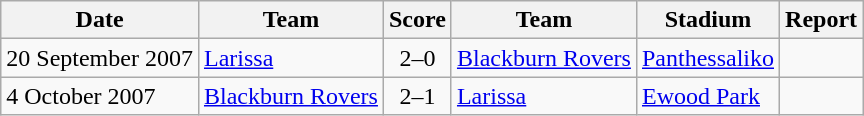<table class="wikitable">
<tr>
<th>Date</th>
<th>Team</th>
<th>Score</th>
<th>Team</th>
<th>Stadium</th>
<th>Report</th>
</tr>
<tr>
<td>20 September 2007</td>
<td> <a href='#'>Larissa</a></td>
<td align="center">2–0</td>
<td> <a href='#'>Blackburn Rovers</a></td>
<td><a href='#'>Panthessaliko</a></td>
<td></td>
</tr>
<tr>
<td>4 October 2007</td>
<td> <a href='#'>Blackburn Rovers</a></td>
<td align="center">2–1</td>
<td> <a href='#'>Larissa</a></td>
<td><a href='#'>Ewood Park</a></td>
<td></td>
</tr>
</table>
